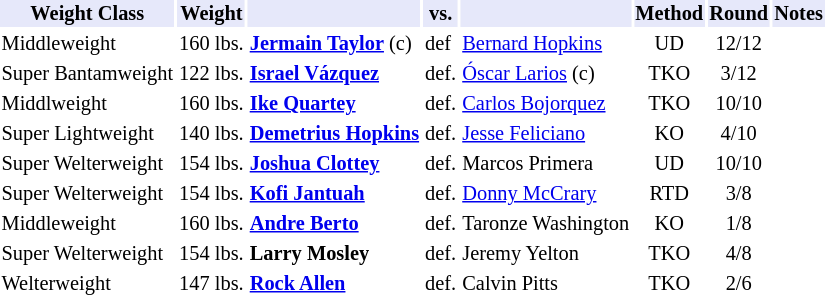<table class="toccolours" style="font-size: 85%;">
<tr>
<th style="background:#e6e8fa; color:#000; text-align:center;">Weight Class</th>
<th style="background:#e6e8fa; color:#000; text-align:center;">Weight</th>
<th style="background:#e6e8fa; color:#000; text-align:center;"></th>
<th style="background:#e6e8fa; color:#000; text-align:center;">vs.</th>
<th style="background:#e6e8fa; color:#000; text-align:center;"></th>
<th style="background:#e6e8fa; color:#000; text-align:center;">Method</th>
<th style="background:#e6e8fa; color:#000; text-align:center;">Round</th>
<th style="background:#e6e8fa; color:#000; text-align:center;">Notes</th>
</tr>
<tr>
<td>Middleweight</td>
<td>160 lbs.</td>
<td><strong><a href='#'>Jermain Taylor</a></strong> (c)</td>
<td>def</td>
<td><a href='#'>Bernard Hopkins</a></td>
<td align=center>UD</td>
<td align=center>12/12</td>
<td></td>
</tr>
<tr>
<td>Super Bantamweight</td>
<td>122 lbs.</td>
<td><strong><a href='#'>Israel Vázquez</a></strong></td>
<td>def.</td>
<td><a href='#'>Óscar Larios</a> (c)</td>
<td align=center>TKO</td>
<td align=center>3/12</td>
<td></td>
</tr>
<tr>
<td>Middlweight</td>
<td>160 lbs.</td>
<td><strong><a href='#'>Ike Quartey</a></strong></td>
<td>def.</td>
<td><a href='#'>Carlos Bojorquez</a></td>
<td align=center>TKO</td>
<td align=center>10/10</td>
</tr>
<tr>
<td>Super Lightweight</td>
<td>140 lbs.</td>
<td><strong><a href='#'>Demetrius Hopkins</a></strong></td>
<td>def.</td>
<td><a href='#'>Jesse Feliciano</a></td>
<td align=center>KO</td>
<td align=center>4/10</td>
</tr>
<tr>
<td>Super Welterweight</td>
<td>154 lbs.</td>
<td><strong><a href='#'>Joshua Clottey</a></strong></td>
<td>def.</td>
<td>Marcos Primera</td>
<td align=center>UD</td>
<td align=center>10/10</td>
</tr>
<tr>
<td>Super Welterweight</td>
<td>154 lbs.</td>
<td><strong><a href='#'>Kofi Jantuah</a></strong></td>
<td>def.</td>
<td><a href='#'>Donny McCrary</a></td>
<td align=center>RTD</td>
<td align=center>3/8</td>
</tr>
<tr>
<td>Middleweight</td>
<td>160 lbs.</td>
<td><strong><a href='#'>Andre Berto</a></strong></td>
<td>def.</td>
<td>Taronze Washington</td>
<td align=center>KO</td>
<td align=center>1/8</td>
</tr>
<tr>
<td>Super Welterweight</td>
<td>154 lbs.</td>
<td><strong>Larry Mosley</strong></td>
<td>def.</td>
<td>Jeremy Yelton</td>
<td align=center>TKO</td>
<td align=center>4/8</td>
</tr>
<tr>
<td>Welterweight</td>
<td>147 lbs.</td>
<td><strong><a href='#'>Rock Allen</a></strong></td>
<td>def.</td>
<td>Calvin Pitts</td>
<td align=center>TKO</td>
<td align=center>2/6</td>
</tr>
</table>
